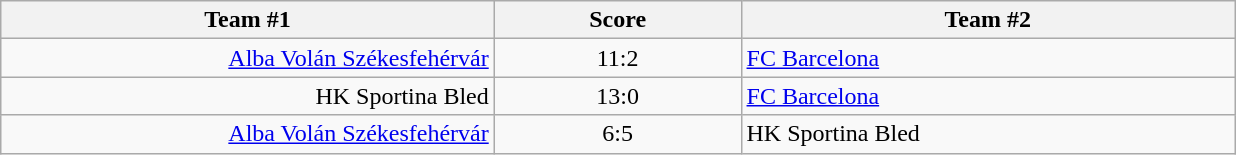<table class="wikitable" style="text-align: center;">
<tr>
<th width=22%>Team #1</th>
<th width=11%>Score</th>
<th width=22%>Team #2</th>
</tr>
<tr>
<td style="text-align: right;"><a href='#'>Alba Volán Székesfehérvár</a> </td>
<td>11:2</td>
<td style="text-align: left;"> <a href='#'>FC Barcelona</a></td>
</tr>
<tr>
<td style="text-align: right;">HK Sportina Bled </td>
<td>13:0</td>
<td style="text-align: left;"> <a href='#'>FC Barcelona</a></td>
</tr>
<tr>
<td style="text-align: right;"><a href='#'>Alba Volán Székesfehérvár</a> </td>
<td>6:5</td>
<td style="text-align: left;"> HK Sportina Bled</td>
</tr>
</table>
